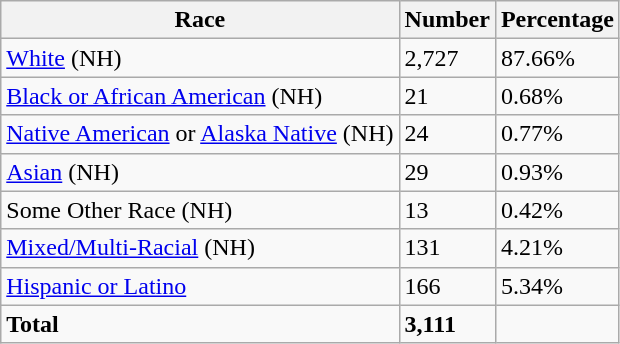<table class="wikitable">
<tr>
<th>Race</th>
<th>Number</th>
<th>Percentage</th>
</tr>
<tr>
<td><a href='#'>White</a> (NH)</td>
<td>2,727</td>
<td>87.66%</td>
</tr>
<tr>
<td><a href='#'>Black or African American</a> (NH)</td>
<td>21</td>
<td>0.68%</td>
</tr>
<tr>
<td><a href='#'>Native American</a> or <a href='#'>Alaska Native</a> (NH)</td>
<td>24</td>
<td>0.77%</td>
</tr>
<tr>
<td><a href='#'>Asian</a> (NH)</td>
<td>29</td>
<td>0.93%</td>
</tr>
<tr>
<td>Some Other Race (NH)</td>
<td>13</td>
<td>0.42%</td>
</tr>
<tr>
<td><a href='#'>Mixed/Multi-Racial</a> (NH)</td>
<td>131</td>
<td>4.21%</td>
</tr>
<tr>
<td><a href='#'>Hispanic or Latino</a></td>
<td>166</td>
<td>5.34%</td>
</tr>
<tr>
<td><strong>Total</strong></td>
<td><strong>3,111</strong></td>
<td></td>
</tr>
</table>
